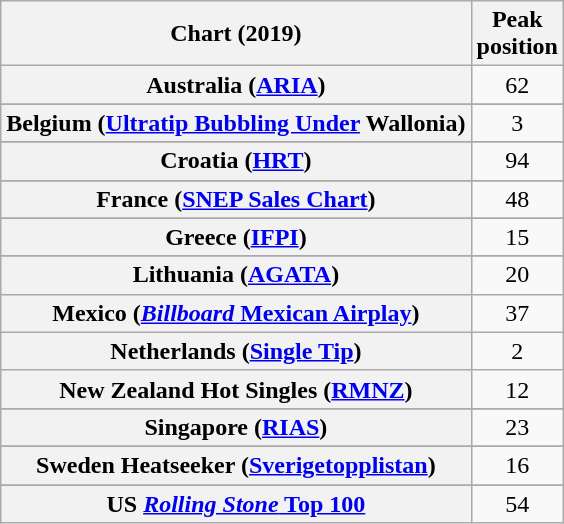<table class="wikitable sortable plainrowheaders" style="text-align:center">
<tr>
<th scope="col">Chart (2019)</th>
<th scope="col">Peak<br>position</th>
</tr>
<tr>
<th scope="row">Australia (<a href='#'>ARIA</a>)</th>
<td>62</td>
</tr>
<tr>
</tr>
<tr>
</tr>
<tr>
<th scope="row">Belgium (<a href='#'>Ultratip Bubbling Under</a> Wallonia)</th>
<td align="center">3</td>
</tr>
<tr>
</tr>
<tr>
</tr>
<tr>
<th scope="row">Croatia (<a href='#'>HRT</a>)</th>
<td>94</td>
</tr>
<tr>
</tr>
<tr>
<th scope="row">France (<a href='#'>SNEP Sales Chart</a>)</th>
<td>48</td>
</tr>
<tr>
</tr>
<tr>
<th scope="row">Greece (<a href='#'>IFPI</a>)</th>
<td>15</td>
</tr>
<tr>
</tr>
<tr>
</tr>
<tr>
</tr>
<tr>
<th scope="row">Lithuania (<a href='#'>AGATA</a>)</th>
<td>20</td>
</tr>
<tr>
<th scope="row">Mexico (<a href='#'><em>Billboard</em> Mexican Airplay</a>)</th>
<td>37</td>
</tr>
<tr>
<th scope="row">Netherlands (<a href='#'>Single Tip</a>)</th>
<td>2</td>
</tr>
<tr>
<th scope="row">New Zealand Hot Singles (<a href='#'>RMNZ</a>)</th>
<td>12</td>
</tr>
<tr>
</tr>
<tr>
</tr>
<tr>
<th scope="row">Singapore (<a href='#'>RIAS</a>)</th>
<td>23</td>
</tr>
<tr>
</tr>
<tr>
<th scope="row">Sweden Heatseeker (<a href='#'>Sverigetopplistan</a>)</th>
<td>16</td>
</tr>
<tr>
</tr>
<tr>
</tr>
<tr>
</tr>
<tr>
</tr>
<tr>
<th scope="row">US <a href='#'><em>Rolling Stone</em> Top 100</a></th>
<td>54</td>
</tr>
</table>
